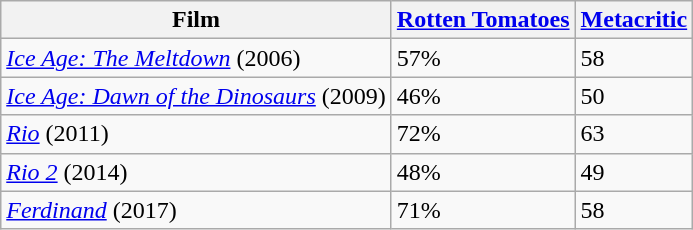<table class="wikitable sortable">
<tr>
<th>Film</th>
<th><a href='#'>Rotten Tomatoes</a></th>
<th><a href='#'>Metacritic</a></th>
</tr>
<tr>
<td><em><a href='#'>Ice Age: The Meltdown</a></em> (2006)</td>
<td>57%</td>
<td>58</td>
</tr>
<tr>
<td><em><a href='#'>Ice Age: Dawn of the Dinosaurs</a></em> (2009)</td>
<td>46%</td>
<td>50</td>
</tr>
<tr>
<td><em><a href='#'>Rio</a></em> (2011)</td>
<td>72%</td>
<td>63</td>
</tr>
<tr>
<td><em><a href='#'>Rio 2</a></em> (2014)</td>
<td>48%</td>
<td>49</td>
</tr>
<tr>
<td><em><a href='#'>Ferdinand</a></em> (2017)</td>
<td>71%</td>
<td>58</td>
</tr>
</table>
